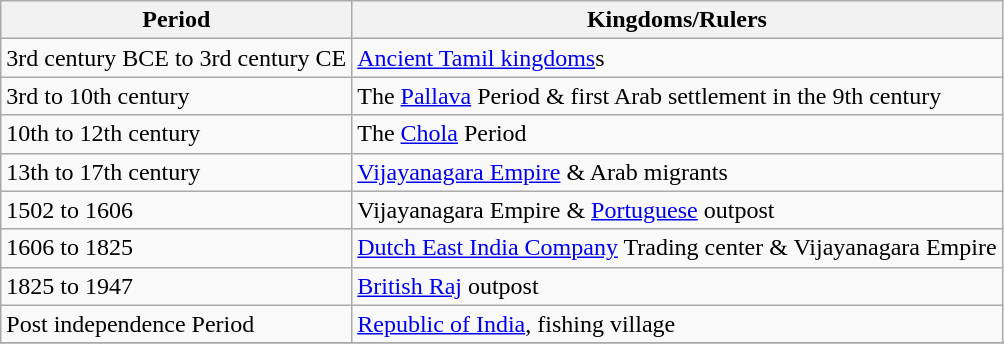<table class="wikitable" border="1">
<tr>
<th>Period</th>
<th>Kingdoms/Rulers</th>
</tr>
<tr>
<td>3rd century BCE to 3rd century CE</td>
<td><a href='#'>Ancient Tamil kingdoms</a>s</td>
</tr>
<tr>
<td>3rd to 10th century</td>
<td>The <a href='#'>Pallava</a> Period & first Arab settlement in the 9th century</td>
</tr>
<tr>
<td>10th to 12th century</td>
<td>The <a href='#'>Chola</a> Period</td>
</tr>
<tr>
<td>13th to 17th century</td>
<td><a href='#'>Vijayanagara Empire</a> & Arab migrants</td>
</tr>
<tr>
<td>1502 to 1606</td>
<td>Vijayanagara Empire & <a href='#'>Portuguese</a> outpost</td>
</tr>
<tr>
<td>1606 to 1825</td>
<td><a href='#'>Dutch East India Company</a> Trading center & Vijayanagara Empire</td>
</tr>
<tr>
<td>1825 to 1947</td>
<td><a href='#'>British Raj</a> outpost</td>
</tr>
<tr>
<td>Post independence Period</td>
<td><a href='#'>Republic of India</a>, fishing village</td>
</tr>
<tr>
</tr>
</table>
